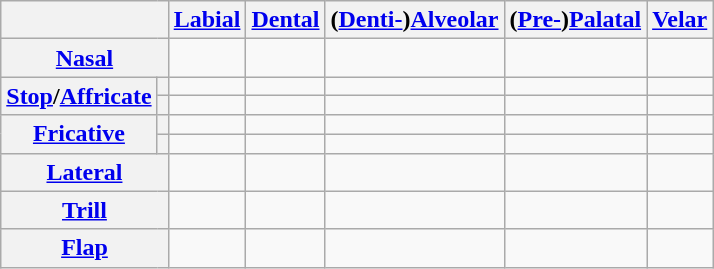<table class="wikitable" style="text-align: center;">
<tr>
<th colspan="2" scope="col"></th>
<th><a href='#'>Labial</a></th>
<th><a href='#'>Dental</a></th>
<th>(<a href='#'>Denti-</a>)<a href='#'>Alveolar</a></th>
<th colspan="2">(<a href='#'>Pre-</a>)<a href='#'>Palatal</a></th>
<th><a href='#'>Velar</a></th>
</tr>
<tr>
<th colspan="2" scope="row"><a href='#'>Nasal</a></th>
<td></td>
<td></td>
<td></td>
<td colspan="2"></td>
<td></td>
</tr>
<tr>
<th rowspan="2"><a href='#'>Stop</a>/<a href='#'>Affricate</a></th>
<th></th>
<td></td>
<td></td>
<td></td>
<td colspan="2"></td>
<td></td>
</tr>
<tr>
<th></th>
<td></td>
<td></td>
<td></td>
<td style="border-right: 0;"></td>
<td style="border-left: 0;"></td>
<td></td>
</tr>
<tr>
<th rowspan="2"><a href='#'>Fricative</a></th>
<th></th>
<td></td>
<td></td>
<td></td>
<td colspan="2"></td>
<td></td>
</tr>
<tr>
<th></th>
<td></td>
<td></td>
<td></td>
<td style="border-right: 0;"></td>
<td style="border-left: 0;"></td>
<td></td>
</tr>
<tr>
<th colspan="2"><a href='#'>Lateral</a></th>
<td></td>
<td></td>
<td></td>
<td colspan="2"></td>
<td></td>
</tr>
<tr>
<th colspan="2" scope="row"><a href='#'>Trill</a></th>
<td></td>
<td></td>
<td></td>
<td colspan="2"></td>
<td></td>
</tr>
<tr>
<th colspan="2" scope="row"><a href='#'>Flap</a></th>
<td></td>
<td></td>
<td></td>
<td colspan="2"></td>
<td></td>
</tr>
</table>
